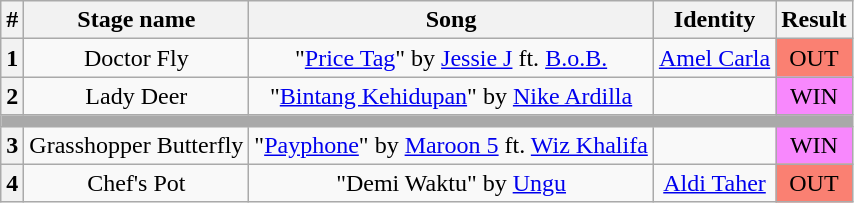<table class="wikitable plainrowheaders" style="text-align: center;">
<tr>
<th>#</th>
<th>Stage name</th>
<th>Song</th>
<th>Identity</th>
<th>Result</th>
</tr>
<tr>
<th>1</th>
<td>Doctor Fly</td>
<td>"<a href='#'>Price Tag</a>" by <a href='#'>Jessie J</a> ft. <a href='#'>B.o.B.</a></td>
<td><a href='#'>Amel Carla</a></td>
<td bgcolor="salmon">OUT</td>
</tr>
<tr>
<th>2</th>
<td>Lady Deer</td>
<td>"<a href='#'>Bintang Kehidupan</a>" by <a href='#'>Nike Ardilla</a></td>
<td></td>
<td bgcolor="F888FD">WIN</td>
</tr>
<tr>
<th colspan="5" style="background:darkgrey"></th>
</tr>
<tr>
<th>3</th>
<td>Grasshopper Butterfly</td>
<td>"<a href='#'>Payphone</a>" by <a href='#'>Maroon 5</a> ft. <a href='#'>Wiz Khalifa</a></td>
<td></td>
<td bgcolor="F888FD">WIN</td>
</tr>
<tr>
<th>4</th>
<td>Chef's Pot</td>
<td>"Demi Waktu" by <a href='#'>Ungu</a></td>
<td><a href='#'>Aldi Taher</a></td>
<td bgcolor="salmon">OUT</td>
</tr>
</table>
